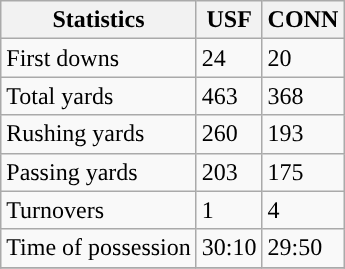<table class="wikitable" style="float: left;">
<tr>
<th>Statistics</th>
<th>USF</th>
<th>CONN</th>
</tr>
<tr>
<td>First downs</td>
<td>24</td>
<td>20</td>
</tr>
<tr>
<td>Total yards</td>
<td>463</td>
<td>368</td>
</tr>
<tr>
<td>Rushing yards</td>
<td>260</td>
<td>193</td>
</tr>
<tr>
<td>Passing yards</td>
<td>203</td>
<td>175</td>
</tr>
<tr>
<td>Turnovers</td>
<td>1</td>
<td>4</td>
</tr>
<tr>
<td>Time of possession</td>
<td>30:10</td>
<td>29:50</td>
</tr>
<tr>
</tr>
</table>
